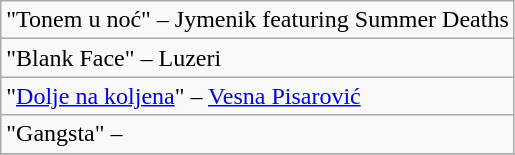<table class="wikitable mw-collapsible mw-collapsed">
<tr>
<td>"Tonem u noć" – Jymenik featuring Summer Deaths</td>
</tr>
<tr>
<td>"Blank Face" – Luzeri</td>
</tr>
<tr>
<td>"<a href='#'>Dolje na koljena</a>" – <a href='#'>Vesna Pisarović</a></td>
</tr>
<tr>
<td>"Gangsta" – </td>
</tr>
<tr>
</tr>
</table>
